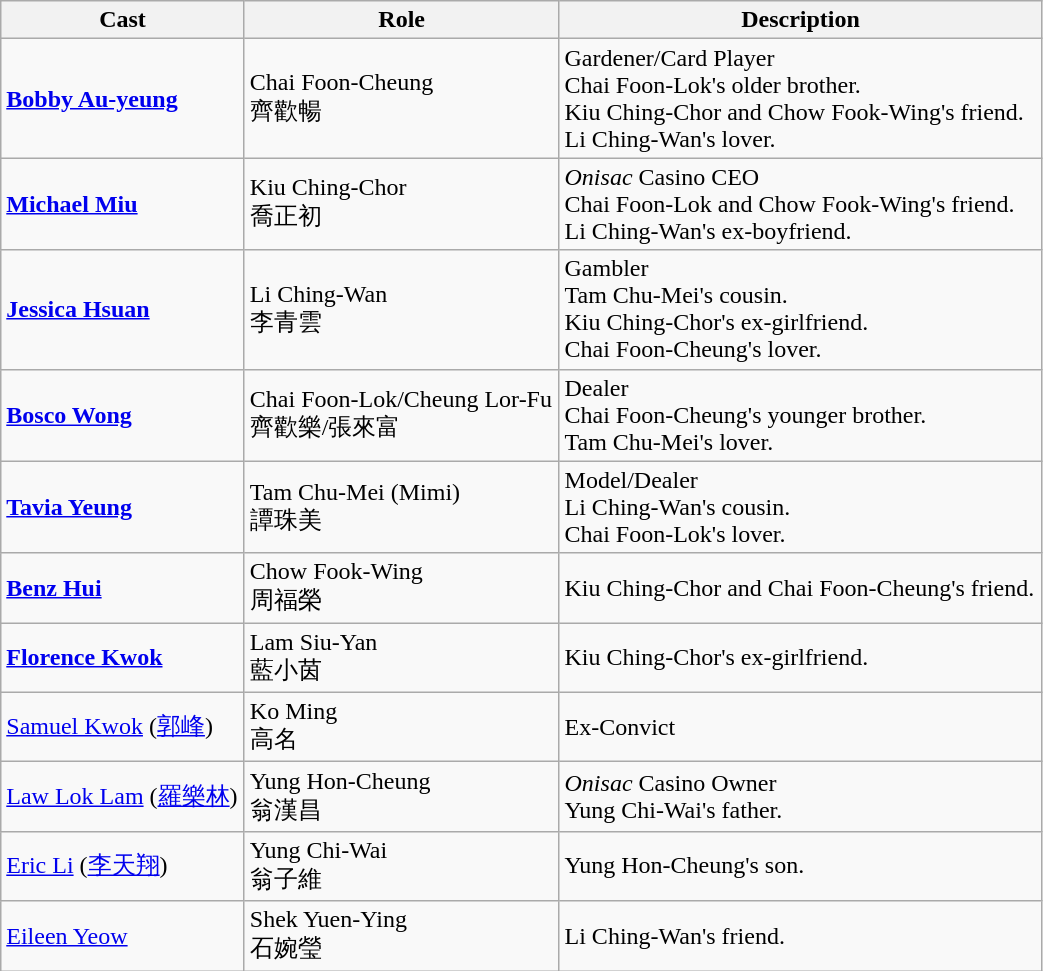<table class="wikitable" width="55%">
<tr>
<th>Cast</th>
<th>Role</th>
<th>Description</th>
</tr>
<tr>
<td><strong><a href='#'>Bobby Au-yeung</a></strong></td>
<td>Chai Foon-Cheung <br> 齊歡暢</td>
<td>Gardener/Card Player <br> Chai Foon-Lok's older brother. <br> Kiu Ching-Chor and Chow Fook-Wing's friend. <br> Li Ching-Wan's lover.</td>
</tr>
<tr>
<td><strong><a href='#'>Michael Miu</a></strong></td>
<td>Kiu Ching-Chor <br> 喬正初</td>
<td><em>Onisac</em> Casino CEO <br> Chai Foon-Lok and Chow Fook-Wing's friend. <br> Li Ching-Wan's ex-boyfriend.</td>
</tr>
<tr>
<td><strong><a href='#'>Jessica Hsuan</a></strong></td>
<td>Li Ching-Wan <br> 李青雲</td>
<td>Gambler <br> Tam Chu-Mei's cousin. <br> Kiu Ching-Chor's ex-girlfriend. <br> Chai Foon-Cheung's lover.</td>
</tr>
<tr>
<td><strong><a href='#'>Bosco Wong</a></strong></td>
<td>Chai Foon-Lok/Cheung Lor-Fu <br> 齊歡樂/張來富</td>
<td>Dealer <br> Chai Foon-Cheung's younger brother. <br> Tam Chu-Mei's lover.</td>
</tr>
<tr>
<td><strong><a href='#'>Tavia Yeung</a></strong></td>
<td>Tam Chu-Mei (Mimi) <br> 譚珠美</td>
<td>Model/Dealer <br> Li Ching-Wan's cousin. <br> Chai Foon-Lok's lover.</td>
</tr>
<tr>
<td><strong><a href='#'>Benz Hui</a></strong></td>
<td>Chow Fook-Wing <br> 周福榮</td>
<td>Kiu Ching-Chor and Chai Foon-Cheung's friend.</td>
</tr>
<tr>
<td><strong><a href='#'>Florence Kwok</a></strong></td>
<td>Lam Siu-Yan <br> 藍小茵</td>
<td>Kiu Ching-Chor's ex-girlfriend.</td>
</tr>
<tr>
<td><a href='#'>Samuel Kwok</a> (<a href='#'>郭峰</a>)</td>
<td>Ko Ming <br> 高名</td>
<td>Ex-Convict</td>
</tr>
<tr>
<td><a href='#'>Law Lok Lam</a> (<a href='#'>羅樂林</a>)</td>
<td>Yung Hon-Cheung <br> 翁漢昌</td>
<td><em>Onisac</em> Casino Owner <br>Yung Chi-Wai's father.</td>
</tr>
<tr>
<td><a href='#'>Eric Li</a> (<a href='#'>李天翔</a>)</td>
<td>Yung Chi-Wai <br> 翁子維</td>
<td>Yung Hon-Cheung's son.</td>
</tr>
<tr>
<td><a href='#'>Eileen Yeow</a></td>
<td>Shek Yuen-Ying <br> 石婉瑩</td>
<td>Li Ching-Wan's friend.</td>
</tr>
</table>
